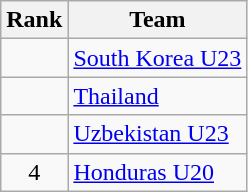<table class="wikitable">
<tr>
<th>Rank</th>
<th>Team</th>
</tr>
<tr>
<td align=center></td>
<td> <a href='#'>South Korea U23</a></td>
</tr>
<tr>
<td align=center></td>
<td> <a href='#'>Thailand</a></td>
</tr>
<tr>
<td align=center></td>
<td> <a href='#'>Uzbekistan U23</a></td>
</tr>
<tr>
<td align=center>4</td>
<td> <a href='#'>Honduras U20</a></td>
</tr>
</table>
